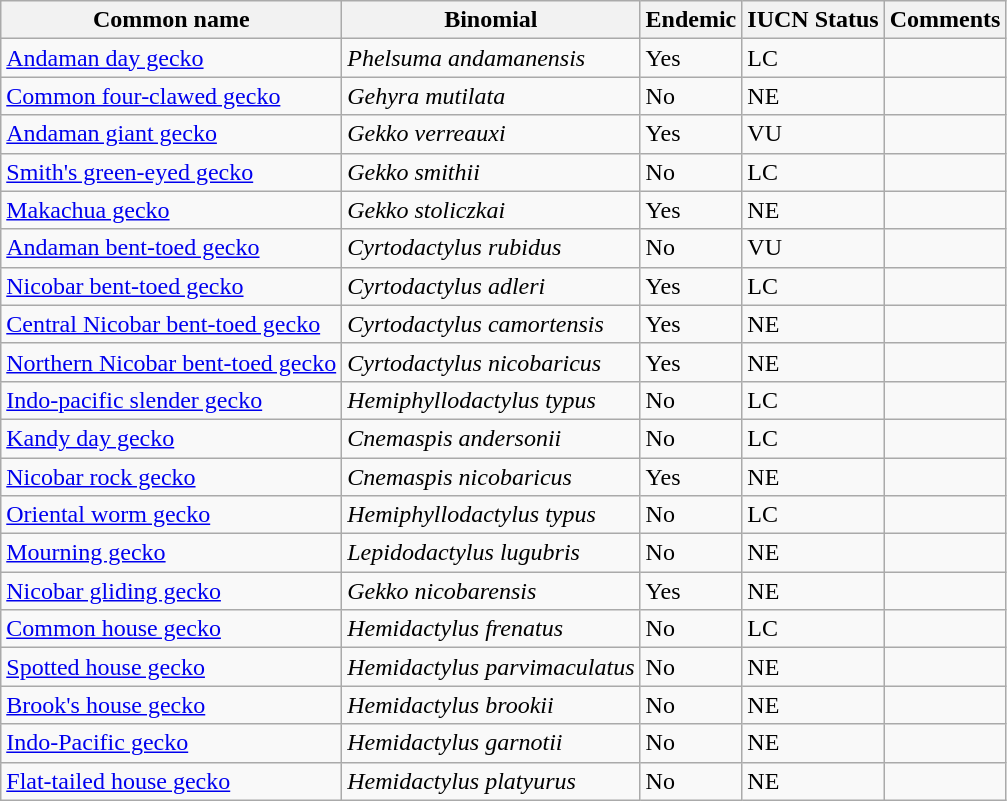<table class="wikitable">
<tr>
<th>Common name</th>
<th>Binomial</th>
<th>Endemic</th>
<th>IUCN Status</th>
<th>Comments</th>
</tr>
<tr>
<td><a href='#'>Andaman day gecko</a></td>
<td><em>Phelsuma andamanensis</em></td>
<td>Yes</td>
<td>LC</td>
<td></td>
</tr>
<tr>
<td><a href='#'>Common four-clawed gecko</a></td>
<td><em>Gehyra mutilata</em></td>
<td>No</td>
<td>NE</td>
<td></td>
</tr>
<tr>
<td><a href='#'>Andaman giant gecko</a></td>
<td><em>Gekko verreauxi</em></td>
<td>Yes</td>
<td>VU</td>
<td></td>
</tr>
<tr>
<td><a href='#'>Smith's green-eyed gecko</a></td>
<td><em>Gekko smithii</em></td>
<td>No</td>
<td>LC</td>
<td></td>
</tr>
<tr>
<td><a href='#'>Makachua gecko</a></td>
<td><em>Gekko stoliczkai</em></td>
<td>Yes</td>
<td>NE</td>
<td></td>
</tr>
<tr>
<td><a href='#'>Andaman bent-toed gecko</a></td>
<td><em>Cyrtodactylus rubidus</em></td>
<td>No</td>
<td>VU</td>
<td></td>
</tr>
<tr>
<td><a href='#'>Nicobar bent-toed gecko</a></td>
<td><em>Cyrtodactylus adleri</em></td>
<td>Yes</td>
<td>LC</td>
<td></td>
</tr>
<tr>
<td><a href='#'>Central Nicobar bent-toed gecko</a></td>
<td><em>Cyrtodactylus camortensis</em></td>
<td>Yes</td>
<td>NE</td>
<td></td>
</tr>
<tr>
<td><a href='#'>Northern Nicobar bent-toed gecko</a></td>
<td><em>Cyrtodactylus nicobaricus</em></td>
<td>Yes</td>
<td>NE</td>
<td></td>
</tr>
<tr>
<td><a href='#'>Indo-pacific slender gecko</a></td>
<td><em>Hemiphyllodactylus typus</em></td>
<td>No</td>
<td>LC</td>
<td></td>
</tr>
<tr>
<td><a href='#'>Kandy day gecko</a></td>
<td><em>Cnemaspis andersonii</em></td>
<td>No</td>
<td>LC</td>
<td></td>
</tr>
<tr>
<td><a href='#'>Nicobar rock gecko</a></td>
<td><em>Cnemaspis nicobaricus</em></td>
<td>Yes</td>
<td>NE</td>
<td></td>
</tr>
<tr>
<td><a href='#'>Oriental worm gecko</a></td>
<td><em>Hemiphyllodactylus typus</em></td>
<td>No</td>
<td>LC</td>
<td></td>
</tr>
<tr>
<td><a href='#'>Mourning gecko</a></td>
<td><em>Lepidodactylus lugubris</em></td>
<td>No</td>
<td>NE</td>
<td></td>
</tr>
<tr>
<td><a href='#'>Nicobar gliding gecko</a></td>
<td><em>Gekko nicobarensis</em></td>
<td>Yes</td>
<td>NE</td>
<td></td>
</tr>
<tr>
<td><a href='#'>Common house gecko</a></td>
<td><em>Hemidactylus frenatus</em></td>
<td>No</td>
<td>LC</td>
<td></td>
</tr>
<tr>
<td><a href='#'>Spotted house gecko</a></td>
<td><em>Hemidactylus parvimaculatus</em></td>
<td>No</td>
<td>NE</td>
<td></td>
</tr>
<tr>
<td><a href='#'>Brook's house gecko</a></td>
<td><em>Hemidactylus brookii</em></td>
<td>No</td>
<td>NE</td>
<td></td>
</tr>
<tr>
<td><a href='#'>Indo-Pacific gecko</a></td>
<td><em>Hemidactylus garnotii</em></td>
<td>No</td>
<td>NE</td>
<td></td>
</tr>
<tr>
<td><a href='#'>Flat-tailed house gecko</a></td>
<td><em>Hemidactylus platyurus</em></td>
<td>No</td>
<td>NE</td>
<td></td>
</tr>
</table>
